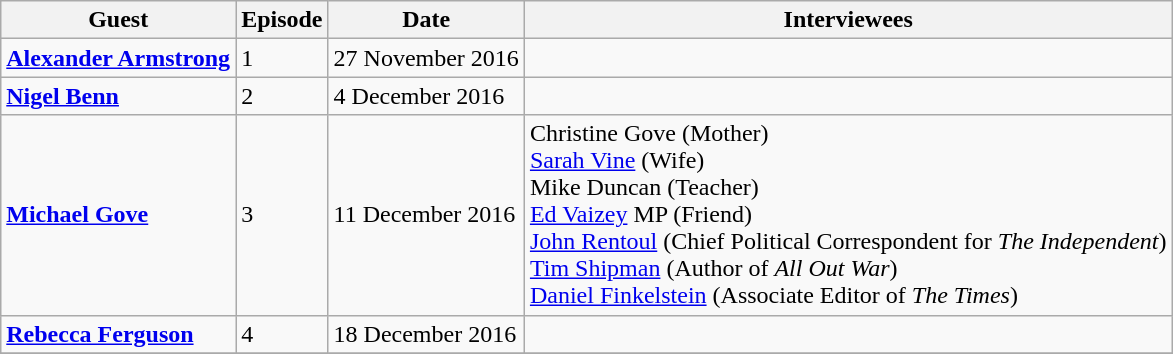<table class="wikitable">
<tr>
<th>Guest</th>
<th>Episode</th>
<th>Date</th>
<th>Interviewees</th>
</tr>
<tr>
<td><strong><a href='#'>Alexander Armstrong</a></strong></td>
<td>1</td>
<td>27 November 2016</td>
<td></td>
</tr>
<tr>
<td><strong><a href='#'>Nigel Benn</a></strong></td>
<td>2</td>
<td>4 December 2016</td>
<td></td>
</tr>
<tr>
<td><strong><a href='#'>Michael Gove</a></strong></td>
<td>3</td>
<td>11 December 2016</td>
<td>Christine Gove (Mother)<br><a href='#'>Sarah Vine</a> (Wife)<br>Mike Duncan (Teacher)<br><a href='#'>Ed Vaizey</a> MP (Friend)<br><a href='#'>John Rentoul</a> (Chief Political Correspondent for <em>The Independent</em>)<br><a href='#'>Tim Shipman</a> (Author of <em>All Out War</em>)<br><a href='#'>Daniel Finkelstein</a> (Associate Editor of <em>The Times</em>)</td>
</tr>
<tr>
<td><strong><a href='#'>Rebecca Ferguson</a></strong></td>
<td>4</td>
<td>18 December 2016</td>
<td></td>
</tr>
<tr>
</tr>
</table>
